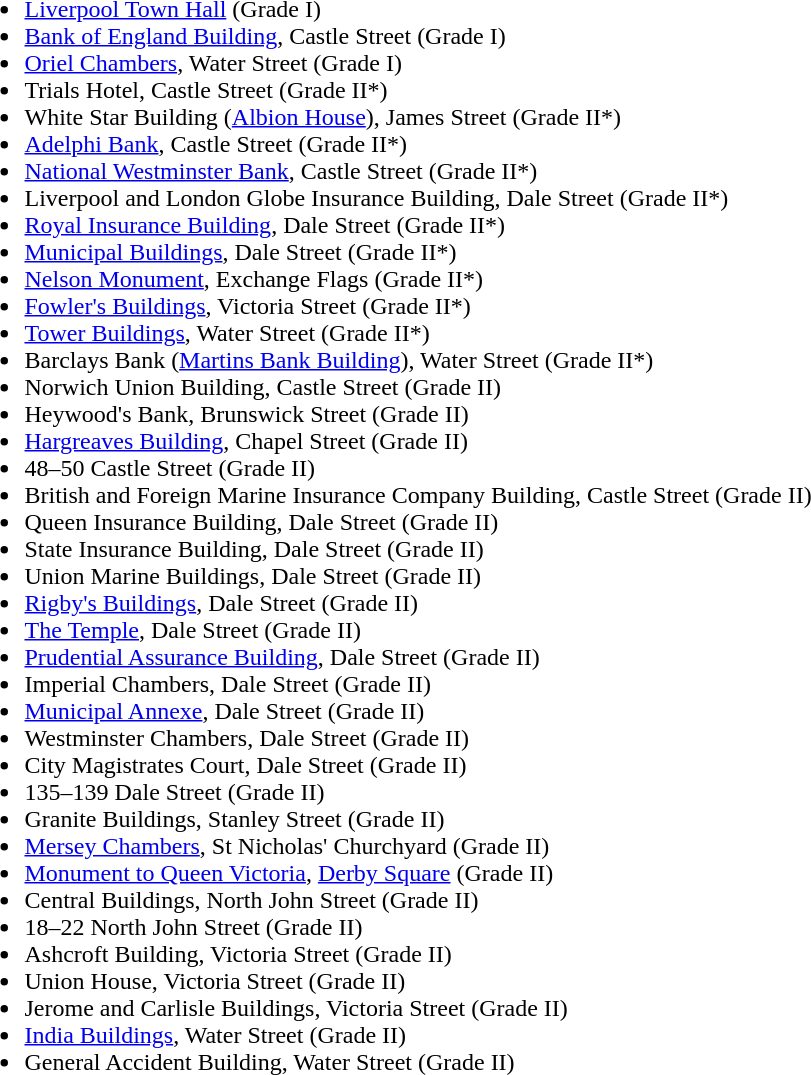<table>
<tr>
<td><br><ul><li><a href='#'>Liverpool Town Hall</a> (Grade I)</li><li><a href='#'>Bank of England Building</a>, Castle Street (Grade I)</li><li><a href='#'>Oriel Chambers</a>, Water Street (Grade I)</li><li>Trials Hotel, Castle Street (Grade II*)</li><li>White Star Building (<a href='#'>Albion House</a>), James Street (Grade II*)</li><li><a href='#'>Adelphi Bank</a>, Castle Street (Grade II*)</li><li><a href='#'>National Westminster Bank</a>, Castle Street (Grade II*)</li><li>Liverpool and London Globe Insurance Building, Dale Street (Grade II*)</li><li><a href='#'>Royal Insurance Building</a>, Dale Street (Grade II*)</li><li><a href='#'>Municipal Buildings</a>, Dale Street (Grade II*)</li><li><a href='#'>Nelson Monument</a>, Exchange Flags (Grade II*)</li><li><a href='#'>Fowler's Buildings</a>, Victoria Street (Grade II*)</li><li><a href='#'>Tower Buildings</a>, Water Street (Grade II*)</li><li>Barclays Bank (<a href='#'>Martins Bank Building</a>), Water Street (Grade II*)</li><li>Norwich Union Building, Castle Street (Grade II)</li><li>Heywood's Bank, Brunswick Street (Grade II)</li><li><a href='#'>Hargreaves Building</a>, Chapel Street (Grade II)</li><li>48–50 Castle Street (Grade II)</li><li>British and Foreign Marine Insurance Company Building, Castle Street (Grade II)</li><li>Queen Insurance Building, Dale Street (Grade II)</li><li>State Insurance Building, Dale Street (Grade II)</li><li>Union Marine Buildings, Dale Street (Grade II)</li><li><a href='#'>Rigby's Buildings</a>, Dale Street (Grade II)</li><li><a href='#'>The Temple</a>, Dale Street (Grade II)</li><li><a href='#'>Prudential Assurance Building</a>, Dale Street (Grade II)</li><li>Imperial Chambers, Dale Street (Grade II)</li><li><a href='#'>Municipal Annexe</a>, Dale Street (Grade II)</li><li>Westminster Chambers, Dale Street (Grade II)</li><li>City Magistrates Court, Dale Street (Grade II)</li><li>135–139 Dale Street (Grade II)</li><li>Granite Buildings, Stanley Street (Grade II)</li><li><a href='#'>Mersey Chambers</a>, St Nicholas' Churchyard (Grade II)</li><li><a href='#'>Monument to Queen Victoria</a>, <a href='#'>Derby Square</a> (Grade II)</li><li>Central Buildings, North John Street (Grade II)</li><li>18–22 North John Street (Grade II)</li><li>Ashcroft Building, Victoria Street (Grade II)</li><li>Union House, Victoria Street (Grade II)</li><li>Jerome and Carlisle Buildings, Victoria Street (Grade II)</li><li><a href='#'>India Buildings</a>, Water Street (Grade II)</li><li>General Accident Building, Water Street (Grade II)</li></ul></td>
<td></td>
</tr>
</table>
